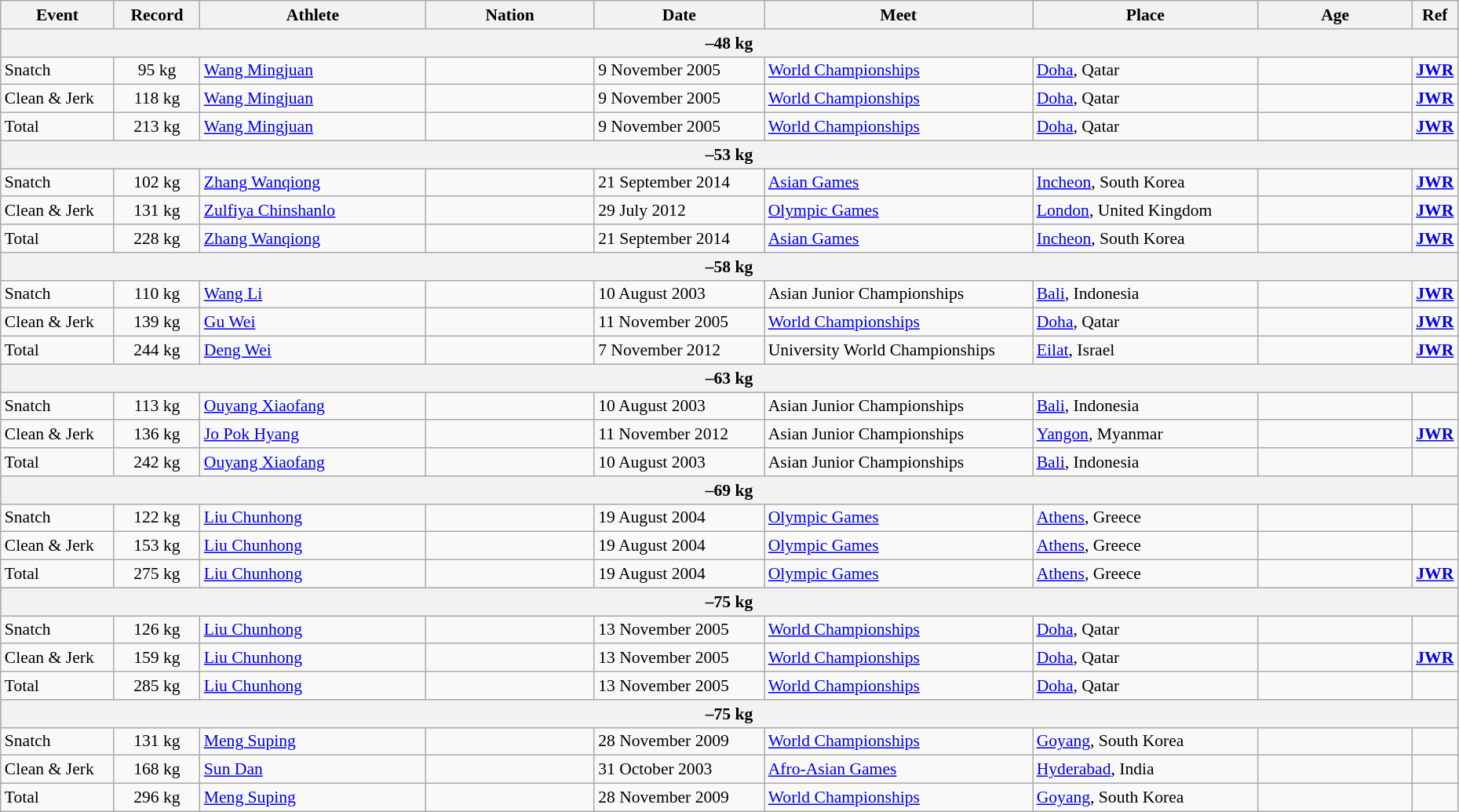<table class="wikitable" style="font-size:90%; width: 98%;">
<tr>
<th width=8%>Event</th>
<th width=6%>Record</th>
<th width=16%>Athlete</th>
<th width=12%>Nation</th>
<th width=12%>Date</th>
<th width=19%>Meet</th>
<th width=16%>Place</th>
<th width=11%>Age</th>
<th>Ref</th>
</tr>
<tr bgcolor="#DDDDDD">
<th colspan="9">–48 kg</th>
</tr>
<tr>
<td>Snatch</td>
<td align=center>95 kg</td>
<td><a href='#'>Wang Mingjuan</a></td>
<td></td>
<td>9 November 2005</td>
<td><a href='#'>World Championships</a></td>
<td> <a href='#'>Doha</a>, Qatar</td>
<td></td>
<td><strong><a href='#'>JWR</a></strong></td>
</tr>
<tr>
<td>Clean & Jerk</td>
<td align=center>118 kg</td>
<td><a href='#'>Wang Mingjuan</a></td>
<td></td>
<td>9 November 2005</td>
<td><a href='#'>World Championships</a></td>
<td> <a href='#'>Doha</a>, Qatar</td>
<td></td>
<td><strong><a href='#'>JWR</a></strong></td>
</tr>
<tr>
<td>Total</td>
<td align=center>213 kg</td>
<td><a href='#'>Wang Mingjuan</a></td>
<td></td>
<td>9 November 2005</td>
<td><a href='#'>World Championships</a></td>
<td> <a href='#'>Doha</a>, Qatar</td>
<td></td>
<td><strong><a href='#'>JWR</a></strong></td>
</tr>
<tr bgcolor="#DDDDDD">
<th colspan="9">–53 kg</th>
</tr>
<tr>
<td>Snatch</td>
<td align=center>102 kg</td>
<td><a href='#'>Zhang Wanqiong</a></td>
<td></td>
<td>21 September 2014</td>
<td><a href='#'>Asian Games</a></td>
<td> <a href='#'>Incheon</a>, South Korea</td>
<td></td>
<td><strong><a href='#'>JWR</a></strong></td>
</tr>
<tr>
<td>Clean & Jerk</td>
<td align=center>131 kg</td>
<td><a href='#'>Zulfiya Chinshanlo</a></td>
<td></td>
<td>29 July 2012</td>
<td><a href='#'>Olympic Games</a></td>
<td> <a href='#'>London</a>, United Kingdom</td>
<td></td>
<td><strong><a href='#'>JWR</a></strong></td>
</tr>
<tr>
<td>Total</td>
<td align=center>228 kg</td>
<td><a href='#'>Zhang Wanqiong</a></td>
<td></td>
<td>21 September 2014</td>
<td><a href='#'>Asian Games</a></td>
<td> <a href='#'>Incheon</a>, South Korea</td>
<td></td>
<td><strong><a href='#'>JWR</a></strong></td>
</tr>
<tr bgcolor="#DDDDDD">
<th colspan="9">–58 kg</th>
</tr>
<tr>
<td>Snatch</td>
<td align=center>110 kg</td>
<td><a href='#'>Wang Li</a></td>
<td></td>
<td>10 August 2003</td>
<td>Asian Junior Championships</td>
<td> <a href='#'>Bali</a>, Indonesia</td>
<td></td>
<td><strong><a href='#'>JWR</a></strong></td>
</tr>
<tr>
<td>Clean & Jerk</td>
<td align=center>139 kg</td>
<td><a href='#'>Gu Wei</a></td>
<td></td>
<td>11 November 2005</td>
<td><a href='#'>World Championships</a></td>
<td> <a href='#'>Doha</a>, Qatar</td>
<td></td>
<td><strong><a href='#'>JWR</a></strong></td>
</tr>
<tr>
<td>Total</td>
<td align=center>244 kg</td>
<td><a href='#'>Deng Wei</a></td>
<td></td>
<td>7 November 2012</td>
<td>University World Championships</td>
<td> <a href='#'>Eilat</a>, Israel</td>
<td></td>
<td><strong><a href='#'>JWR</a></strong></td>
</tr>
<tr bgcolor="#DDDDDD">
<th colspan="9">–63 kg</th>
</tr>
<tr>
<td>Snatch</td>
<td align=center>113 kg</td>
<td><a href='#'>Ouyang Xiaofang</a></td>
<td></td>
<td>10 August 2003</td>
<td>Asian Junior Championships</td>
<td> <a href='#'>Bali</a>, Indonesia</td>
<td></td>
<td></td>
</tr>
<tr>
<td>Clean & Jerk</td>
<td align=center>136 kg</td>
<td><a href='#'>Jo Pok Hyang</a></td>
<td></td>
<td>11 November 2012</td>
<td>Asian Junior Championships</td>
<td> <a href='#'>Yangon</a>, Myanmar</td>
<td></td>
<td><strong><a href='#'>JWR</a></strong></td>
</tr>
<tr>
<td>Total</td>
<td align=center>242 kg</td>
<td><a href='#'>Ouyang Xiaofang</a></td>
<td></td>
<td>10 August 2003</td>
<td>Asian Junior Championships</td>
<td> <a href='#'>Bali</a>, Indonesia</td>
<td></td>
<td></td>
</tr>
<tr bgcolor="#DDDDDD">
<th colspan="9">–69 kg</th>
</tr>
<tr>
<td>Snatch</td>
<td align=center>122 kg</td>
<td><a href='#'>Liu Chunhong</a></td>
<td></td>
<td>19 August 2004</td>
<td><a href='#'>Olympic Games</a></td>
<td> <a href='#'>Athens</a>, Greece</td>
<td></td>
<td></td>
</tr>
<tr>
<td>Clean & Jerk</td>
<td align=center>153 kg</td>
<td><a href='#'>Liu Chunhong</a></td>
<td></td>
<td>19 August 2004</td>
<td><a href='#'>Olympic Games</a></td>
<td> <a href='#'>Athens</a>, Greece</td>
<td></td>
<td></td>
</tr>
<tr>
<td>Total</td>
<td align=center>275 kg</td>
<td><a href='#'>Liu Chunhong</a></td>
<td></td>
<td>19 August 2004</td>
<td><a href='#'>Olympic Games</a></td>
<td> <a href='#'>Athens</a>, Greece</td>
<td></td>
<td><strong><a href='#'>JWR</a></strong></td>
</tr>
<tr bgcolor="#DDDDDD">
<th colspan="9">–75 kg</th>
</tr>
<tr>
<td>Snatch</td>
<td align=center>126 kg</td>
<td><a href='#'>Liu Chunhong</a></td>
<td></td>
<td>13 November 2005</td>
<td><a href='#'>World Championships</a></td>
<td> <a href='#'>Doha</a>, Qatar</td>
<td></td>
<td></td>
</tr>
<tr>
<td>Clean & Jerk</td>
<td align=center>159 kg</td>
<td><a href='#'>Liu Chunhong</a></td>
<td></td>
<td>13 November 2005</td>
<td><a href='#'>World Championships</a></td>
<td> <a href='#'>Doha</a>, Qatar</td>
<td></td>
<td><strong><a href='#'>JWR</a></strong></td>
</tr>
<tr>
<td>Total</td>
<td align=center>285 kg</td>
<td><a href='#'>Liu Chunhong</a></td>
<td></td>
<td>13 November 2005</td>
<td><a href='#'>World Championships</a></td>
<td> <a href='#'>Doha</a>, Qatar</td>
<td></td>
<td></td>
</tr>
<tr bgcolor="#DDDDDD">
<th colspan="9">–75 kg</th>
</tr>
<tr>
<td>Snatch</td>
<td align=center>131 kg</td>
<td><a href='#'>Meng Suping</a></td>
<td></td>
<td>28 November 2009</td>
<td><a href='#'>World Championships</a></td>
<td> <a href='#'>Goyang</a>, South Korea</td>
<td></td>
<td></td>
</tr>
<tr>
<td>Clean & Jerk</td>
<td align=center>168 kg</td>
<td><a href='#'>Sun Dan</a></td>
<td></td>
<td>31 October 2003</td>
<td><a href='#'>Afro-Asian Games</a></td>
<td> <a href='#'>Hyderabad</a>, India</td>
<td></td>
<td></td>
</tr>
<tr>
<td>Total</td>
<td align=center>296 kg</td>
<td><a href='#'>Meng Suping</a></td>
<td></td>
<td>28 November 2009</td>
<td><a href='#'>World Championships</a></td>
<td> <a href='#'>Goyang</a>, South Korea</td>
<td></td>
<td></td>
</tr>
</table>
